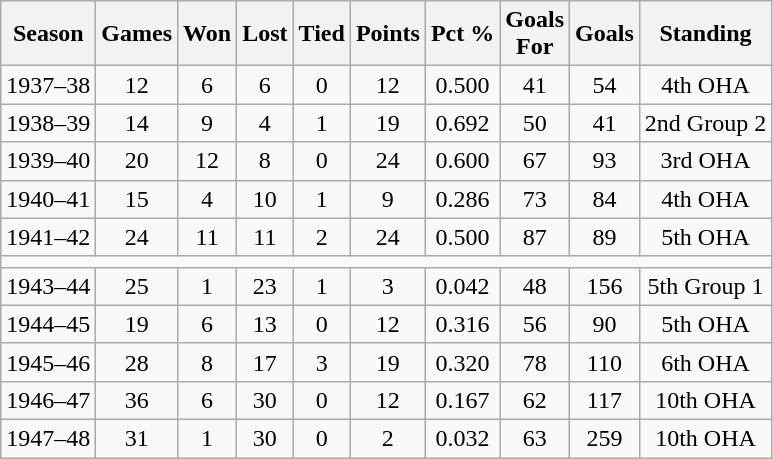<table class="wikitable" style="text-align:center">
<tr>
<th>Season</th>
<th>Games</th>
<th>Won</th>
<th>Lost</th>
<th>Tied</th>
<th>Points</th>
<th>Pct %</th>
<th>Goals<br>For</th>
<th>Goals<br></th>
<th>Standing</th>
</tr>
<tr>
<td>1937–38</td>
<td>12</td>
<td>6</td>
<td>6</td>
<td>0</td>
<td>12</td>
<td>0.500</td>
<td>41</td>
<td>54</td>
<td>4th OHA</td>
</tr>
<tr>
<td>1938–39</td>
<td>14</td>
<td>9</td>
<td>4</td>
<td>1</td>
<td>19</td>
<td>0.692</td>
<td>50</td>
<td>41</td>
<td>2nd Group 2</td>
</tr>
<tr>
<td>1939–40</td>
<td>20</td>
<td>12</td>
<td>8</td>
<td>0</td>
<td>24</td>
<td>0.600</td>
<td>67</td>
<td>93</td>
<td>3rd OHA</td>
</tr>
<tr>
<td>1940–41</td>
<td>15</td>
<td>4</td>
<td>10</td>
<td>1</td>
<td>9</td>
<td>0.286</td>
<td>73</td>
<td>84</td>
<td>4th OHA</td>
</tr>
<tr>
<td>1941–42</td>
<td>24</td>
<td>11</td>
<td>11</td>
<td>2</td>
<td>24</td>
<td>0.500</td>
<td>87</td>
<td>89</td>
<td>5th OHA</td>
</tr>
<tr>
<td colspan=11></td>
</tr>
<tr>
<td>1943–44</td>
<td>25</td>
<td>1</td>
<td>23</td>
<td>1</td>
<td>3</td>
<td>0.042</td>
<td>48</td>
<td>156</td>
<td>5th Group 1</td>
</tr>
<tr>
<td>1944–45</td>
<td>19</td>
<td>6</td>
<td>13</td>
<td>0</td>
<td>12</td>
<td>0.316</td>
<td>56</td>
<td>90</td>
<td>5th OHA</td>
</tr>
<tr>
<td>1945–46</td>
<td>28</td>
<td>8</td>
<td>17</td>
<td>3</td>
<td>19</td>
<td>0.320</td>
<td>78</td>
<td>110</td>
<td>6th OHA</td>
</tr>
<tr>
<td>1946–47</td>
<td>36</td>
<td>6</td>
<td>30</td>
<td>0</td>
<td>12</td>
<td>0.167</td>
<td>62</td>
<td>117</td>
<td>10th OHA</td>
</tr>
<tr>
<td>1947–48</td>
<td>31</td>
<td>1</td>
<td>30</td>
<td>0</td>
<td>2</td>
<td>0.032</td>
<td>63</td>
<td>259</td>
<td>10th OHA</td>
</tr>
</table>
